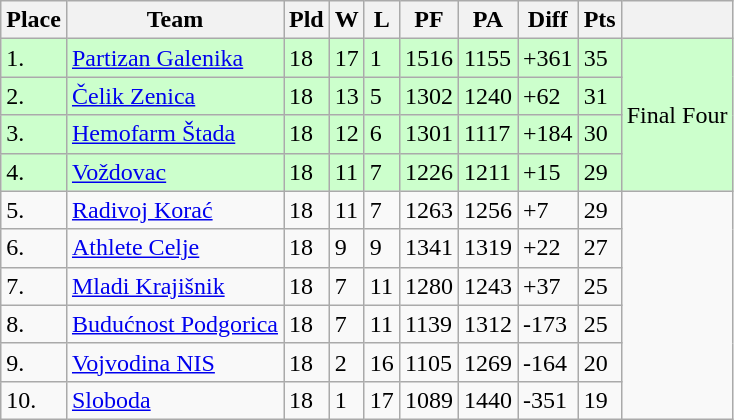<table class="wikitable">
<tr>
<th>Place</th>
<th>Team</th>
<th>Pld</th>
<th>W</th>
<th>L</th>
<th>PF</th>
<th>PA</th>
<th>Diff</th>
<th>Pts</th>
<th></th>
</tr>
<tr bgcolor=#ccffcc>
<td>1.</td>
<td> <a href='#'>Partizan Galenika</a></td>
<td>18</td>
<td>17</td>
<td>1</td>
<td>1516</td>
<td>1155</td>
<td>+361</td>
<td>35</td>
<td rowspan="4">Final Four</td>
</tr>
<tr bgcolor=#ccffcc>
<td>2.</td>
<td> <a href='#'>Čelik Zenica</a></td>
<td>18</td>
<td>13</td>
<td>5</td>
<td>1302</td>
<td>1240</td>
<td>+62</td>
<td>31</td>
</tr>
<tr bgcolor=#ccffcc>
<td>3.</td>
<td> <a href='#'>Hemofarm Štada</a></td>
<td>18</td>
<td>12</td>
<td>6</td>
<td>1301</td>
<td>1117</td>
<td>+184</td>
<td>30</td>
</tr>
<tr bgcolor=#ccffcc>
<td>4.</td>
<td> <a href='#'>Voždovac</a></td>
<td>18</td>
<td>11</td>
<td>7</td>
<td>1226</td>
<td>1211</td>
<td>+15</td>
<td>29</td>
</tr>
<tr>
<td>5.</td>
<td> <a href='#'>Radivoj Korać</a></td>
<td>18</td>
<td>11</td>
<td>7</td>
<td>1263</td>
<td>1256</td>
<td>+7</td>
<td>29</td>
<td rowspan="6"></td>
</tr>
<tr>
<td>6.</td>
<td> <a href='#'>Athlete Celje</a></td>
<td>18</td>
<td>9</td>
<td>9</td>
<td>1341</td>
<td>1319</td>
<td>+22</td>
<td>27</td>
</tr>
<tr>
<td>7.</td>
<td> <a href='#'>Mladi Krajišnik</a></td>
<td>18</td>
<td>7</td>
<td>11</td>
<td>1280</td>
<td>1243</td>
<td>+37</td>
<td>25</td>
</tr>
<tr>
<td>8.</td>
<td> <a href='#'>Budućnost Podgorica</a></td>
<td>18</td>
<td>7</td>
<td>11</td>
<td>1139</td>
<td>1312</td>
<td>-173</td>
<td>25</td>
</tr>
<tr>
<td>9.</td>
<td> <a href='#'>Vojvodina NIS</a></td>
<td>18</td>
<td>2</td>
<td>16</td>
<td>1105</td>
<td>1269</td>
<td>-164</td>
<td>20</td>
</tr>
<tr>
<td>10.</td>
<td> <a href='#'>Sloboda</a></td>
<td>18</td>
<td>1</td>
<td>17</td>
<td>1089</td>
<td>1440</td>
<td>-351</td>
<td>19</td>
</tr>
</table>
